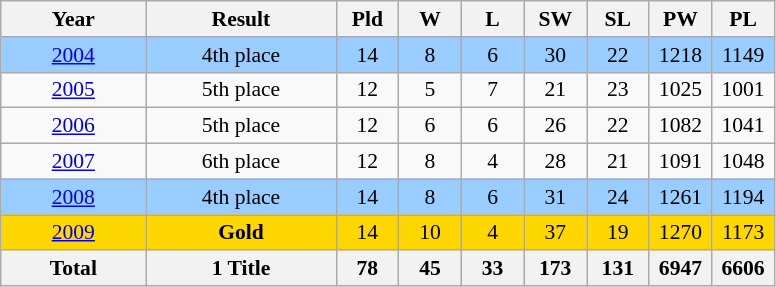<table class="wikitable" style="text-align: center;font-size:90%;">
<tr>
<th width=90>Year</th>
<th width=120>Result</th>
<th width=35>Pld</th>
<th width=35>W</th>
<th width=35>L</th>
<th width=35>SW</th>
<th width=35>SL</th>
<th width=35>PW</th>
<th width=35>PL</th>
</tr>
<tr bgcolor=9acdff>
<td> <a href='#'>2004</a></td>
<td>4th place</td>
<td>14</td>
<td>8</td>
<td>6</td>
<td>30</td>
<td>22</td>
<td>1218</td>
<td>1149</td>
</tr>
<tr>
<td> <a href='#'>2005</a></td>
<td>5th place</td>
<td>12</td>
<td>5</td>
<td>7</td>
<td>21</td>
<td>23</td>
<td>1025</td>
<td>1001</td>
</tr>
<tr>
<td> <a href='#'>2006</a></td>
<td>5th place</td>
<td>12</td>
<td>6</td>
<td>6</td>
<td>26</td>
<td>22</td>
<td>1082</td>
<td>1041</td>
</tr>
<tr>
<td> <a href='#'>2007</a></td>
<td>6th place</td>
<td>12</td>
<td>8</td>
<td>4</td>
<td>28</td>
<td>21</td>
<td>1091</td>
<td>1048</td>
</tr>
<tr bgcolor=9acdff>
<td> <a href='#'>2008</a></td>
<td>4th place</td>
<td>14</td>
<td>8</td>
<td>6</td>
<td>31</td>
<td>24</td>
<td>1261</td>
<td>1194</td>
</tr>
<tr bgcolor=gold>
<td> <a href='#'>2009</a></td>
<td><strong>Gold</strong></td>
<td>14</td>
<td>10</td>
<td>4</td>
<td>37</td>
<td>19</td>
<td>1270</td>
<td>1173</td>
</tr>
<tr>
<th>Total</th>
<th>1 Title</th>
<th>78</th>
<th>45</th>
<th>33</th>
<th>173</th>
<th>131</th>
<th>6947</th>
<th>6606</th>
</tr>
</table>
